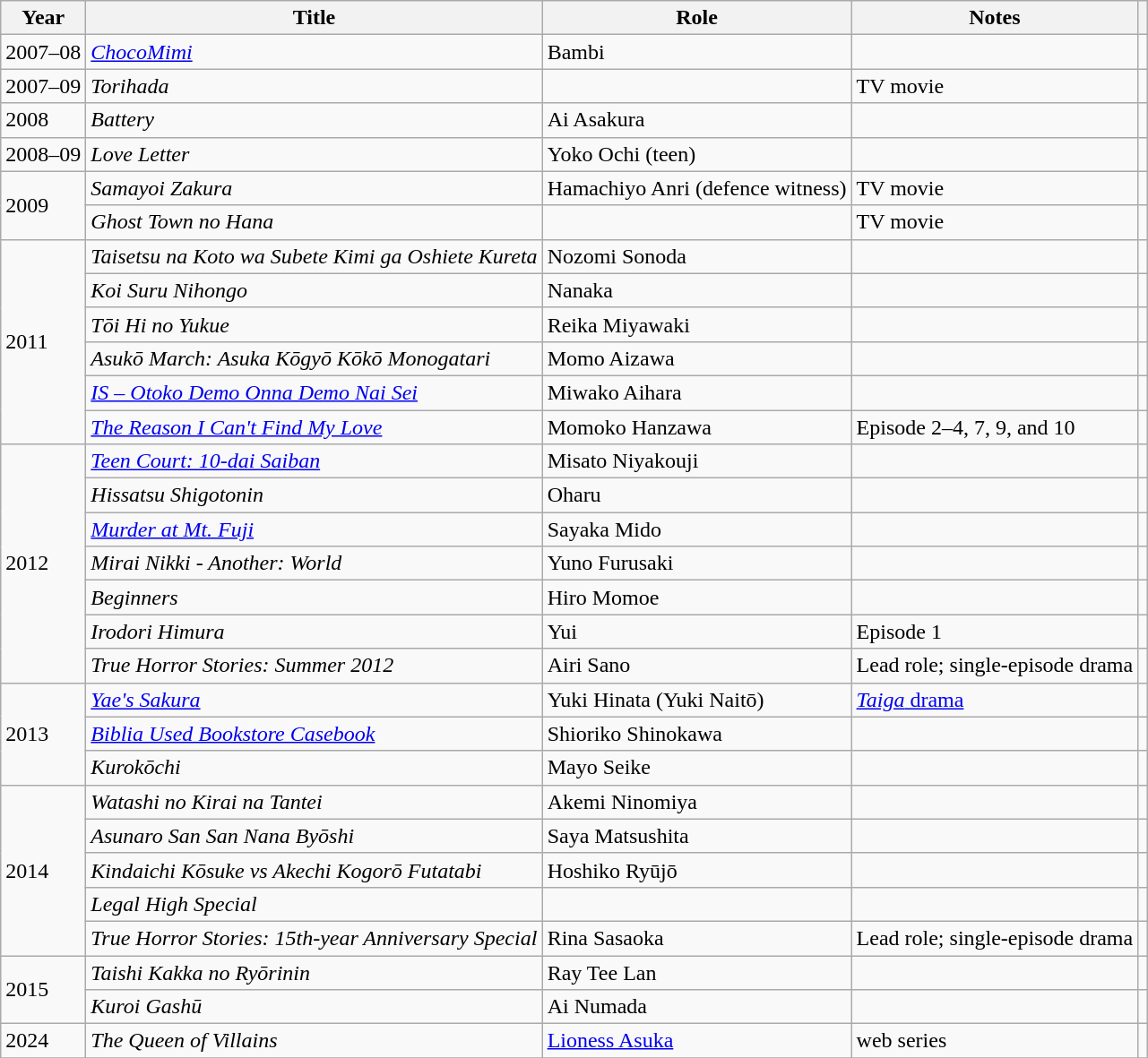<table class="wikitable sortable">
<tr>
<th>Year</th>
<th>Title</th>
<th>Role</th>
<th class="unsortable">Notes</th>
<th class="unsortable"></th>
</tr>
<tr>
<td>2007–08</td>
<td><em><a href='#'>ChocoMimi</a></em></td>
<td>Bambi</td>
<td></td>
<td></td>
</tr>
<tr>
<td>2007–09</td>
<td><em>Torihada</em></td>
<td></td>
<td>TV movie</td>
<td></td>
</tr>
<tr>
<td>2008</td>
<td><em>Battery</em></td>
<td>Ai Asakura</td>
<td></td>
<td></td>
</tr>
<tr>
<td>2008–09</td>
<td><em>Love Letter</em></td>
<td>Yoko Ochi (teen)</td>
<td></td>
<td></td>
</tr>
<tr>
<td rowspan="2">2009</td>
<td><em>Samayoi Zakura</em></td>
<td>Hamachiyo Anri (defence witness)</td>
<td>TV movie</td>
<td></td>
</tr>
<tr>
<td><em>Ghost Town no Hana</em></td>
<td></td>
<td>TV movie</td>
<td></td>
</tr>
<tr>
<td rowspan="6">2011</td>
<td><em>Taisetsu na Koto wa Subete Kimi ga Oshiete Kureta</em></td>
<td>Nozomi Sonoda</td>
<td></td>
<td></td>
</tr>
<tr>
<td><em>Koi Suru Nihongo</em></td>
<td>Nanaka</td>
<td></td>
<td></td>
</tr>
<tr>
<td><em>Tōi Hi no Yukue</em></td>
<td>Reika Miyawaki</td>
<td></td>
<td></td>
</tr>
<tr>
<td><em>Asukō March: Asuka Kōgyō Kōkō Monogatari</em></td>
<td>Momo Aizawa</td>
<td></td>
<td></td>
</tr>
<tr>
<td><em><a href='#'>IS – Otoko Demo Onna Demo Nai Sei</a></em></td>
<td>Miwako Aihara</td>
<td></td>
<td></td>
</tr>
<tr>
<td><em><a href='#'>The Reason I Can't Find My Love</a></em></td>
<td>Momoko Hanzawa</td>
<td>Episode 2–4, 7, 9, and 10</td>
<td></td>
</tr>
<tr>
<td rowspan="7">2012</td>
<td><em><a href='#'>Teen Court: 10-dai Saiban</a></em></td>
<td>Misato Niyakouji</td>
<td></td>
<td></td>
</tr>
<tr>
<td><em>Hissatsu Shigotonin</em></td>
<td>Oharu</td>
<td></td>
<td></td>
</tr>
<tr>
<td><em><a href='#'>Murder at Mt. Fuji</a></em></td>
<td>Sayaka Mido</td>
<td></td>
<td></td>
</tr>
<tr>
<td><em>Mirai Nikki - Another: World</em></td>
<td>Yuno Furusaki</td>
<td></td>
<td></td>
</tr>
<tr>
<td><em>Beginners</em></td>
<td>Hiro Momoe</td>
<td></td>
<td></td>
</tr>
<tr>
<td><em>Irodori Himura</em></td>
<td>Yui</td>
<td>Episode 1</td>
<td></td>
</tr>
<tr>
<td><em>True Horror Stories: Summer 2012</em></td>
<td>Airi Sano</td>
<td>Lead role; single-episode drama</td>
<td></td>
</tr>
<tr>
<td rowspan="3">2013</td>
<td><em><a href='#'>Yae's Sakura</a></em></td>
<td>Yuki Hinata (Yuki Naitō)</td>
<td><a href='#'><em>Taiga</em> drama</a></td>
<td></td>
</tr>
<tr>
<td><em><a href='#'>Biblia Used Bookstore Casebook</a></em></td>
<td>Shioriko Shinokawa</td>
<td></td>
<td></td>
</tr>
<tr>
<td><em>Kurokōchi</em></td>
<td>Mayo Seike</td>
<td></td>
<td></td>
</tr>
<tr>
<td rowspan="5">2014</td>
<td><em>Watashi no Kirai na Tantei</em></td>
<td>Akemi Ninomiya</td>
<td></td>
<td></td>
</tr>
<tr>
<td><em>Asunaro San San Nana Byōshi</em></td>
<td>Saya Matsushita</td>
<td></td>
<td></td>
</tr>
<tr>
<td><em>Kindaichi Kōsuke vs Akechi Kogorō Futatabi</em></td>
<td>Hoshiko Ryūjō</td>
<td></td>
<td></td>
</tr>
<tr>
<td><em>Legal High Special</em></td>
<td></td>
<td></td>
<td></td>
</tr>
<tr>
<td><em>True Horror Stories: 15th-year Anniversary Special</em></td>
<td>Rina Sasaoka</td>
<td>Lead role; single-episode drama</td>
<td></td>
</tr>
<tr>
<td rowspan="2">2015</td>
<td><em>Taishi Kakka no Ryōrinin</em></td>
<td>Ray Tee Lan</td>
<td></td>
<td></td>
</tr>
<tr>
<td><em>Kuroi Gashū</em></td>
<td>Ai Numada</td>
<td></td>
<td></td>
</tr>
<tr>
<td>2024</td>
<td><em>The Queen of Villains</em></td>
<td><a href='#'>Lioness Asuka</a></td>
<td>web series</td>
<td></td>
</tr>
<tr>
</tr>
</table>
